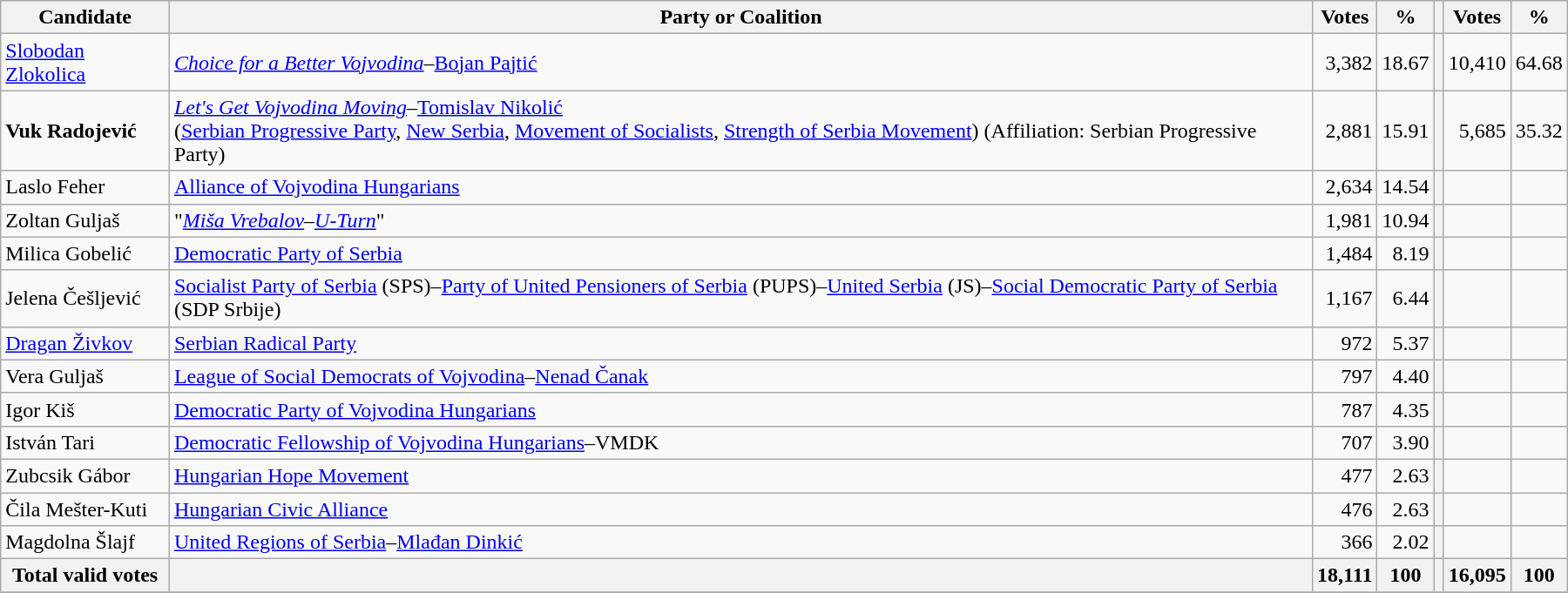<table style="width:1200px;" class="wikitable">
<tr>
<th>Candidate</th>
<th>Party or Coalition</th>
<th>Votes</th>
<th>%</th>
<th></th>
<th>Votes</th>
<th>%</th>
</tr>
<tr>
<td align="left"><a href='#'>Slobodan Zlokolica</a></td>
<td align="left"><em><a href='#'>Choice for a Better Vojvodina</a></em>–<a href='#'>Bojan Pajtić</a></td>
<td align="right">3,382</td>
<td align="right">18.67</td>
<th align="left"></th>
<td align="right">10,410</td>
<td align="right">64.68</td>
</tr>
<tr>
<td align="left"><strong>Vuk Radojević</strong></td>
<td align="left"><em><a href='#'>Let's Get Vojvodina Moving</a></em>–<a href='#'>Tomislav Nikolić</a><br>(<a href='#'>Serbian Progressive Party</a>, <a href='#'>New Serbia</a>, <a href='#'>Movement of Socialists</a>, <a href='#'>Strength of Serbia Movement</a>) (Affiliation: Serbian Progressive Party)</td>
<td align="right">2,881</td>
<td align="right">15.91</td>
<th align="left"></th>
<td align="right">5,685</td>
<td align="right">35.32</td>
</tr>
<tr>
<td align="left">Laslo Feher</td>
<td align="left"><a href='#'>Alliance of Vojvodina Hungarians</a></td>
<td align="right">2,634</td>
<td align="right">14.54</td>
<th align="left"></th>
<td align="right"></td>
<td align="right"></td>
</tr>
<tr>
<td align="left">Zoltan Guljaš</td>
<td align="left">"<em><a href='#'>Miša Vrebalov</a>–<a href='#'>U-Turn</a></em>"</td>
<td align="right">1,981</td>
<td align="right">10.94</td>
<th align="left"></th>
<td align="right"></td>
<td align="right"></td>
</tr>
<tr>
<td align="left">Milica Gobelić</td>
<td align="left"><a href='#'>Democratic Party of Serbia</a></td>
<td align="right">1,484</td>
<td align="right">8.19</td>
<th align="left"></th>
<td align="right"></td>
<td align="right"></td>
</tr>
<tr>
<td align="left">Jelena Češljević</td>
<td align="left"><a href='#'>Socialist Party of Serbia</a> (SPS)–<a href='#'>Party of United Pensioners of Serbia</a> (PUPS)–<a href='#'>United Serbia</a> (JS)–<a href='#'>Social Democratic Party of Serbia</a> (SDP Srbije)</td>
<td align="right">1,167</td>
<td align="right">6.44</td>
<th align="left"></th>
<td align="right"></td>
<td align="right"></td>
</tr>
<tr>
<td align="left"><a href='#'>Dragan Živkov</a></td>
<td align="left"><a href='#'>Serbian Radical Party</a></td>
<td align="right">972</td>
<td align="right">5.37</td>
<th align="left"></th>
<td align="right"></td>
<td align="right"></td>
</tr>
<tr>
<td align="left">Vera Guljaš</td>
<td align="left"><a href='#'>League of Social Democrats of Vojvodina</a>–<a href='#'>Nenad Čanak</a></td>
<td align="right">797</td>
<td align="right">4.40</td>
<th align="left"></th>
<td align="right"></td>
<td align="right"></td>
</tr>
<tr>
<td align="left">Igor Kiš</td>
<td align="left"><a href='#'>Democratic Party of Vojvodina Hungarians</a></td>
<td align="right">787</td>
<td align="right">4.35</td>
<th align="left"></th>
<td align="right"></td>
<td align="right"></td>
</tr>
<tr>
<td align="left">István Tari</td>
<td align="left"><a href='#'>Democratic Fellowship of Vojvodina Hungarians</a>–VMDK</td>
<td align="right">707</td>
<td align="right">3.90</td>
<th align="left"></th>
<td align="right"></td>
<td align="right"></td>
</tr>
<tr>
<td align="left">Zubcsik Gábor</td>
<td align="left"><a href='#'>Hungarian Hope Movement</a></td>
<td align="right">477</td>
<td align="right">2.63</td>
<th align="left"></th>
<td align="right"></td>
<td align="right"></td>
</tr>
<tr>
<td align="left">Čila Mešter-Kuti</td>
<td align="left"><a href='#'>Hungarian Civic Alliance</a></td>
<td align="right">476</td>
<td align="right">2.63</td>
<th align="left"></th>
<td align="right"></td>
<td align="right"></td>
</tr>
<tr>
<td align="left">Magdolna Šlajf</td>
<td align="left"><a href='#'>United Regions of Serbia</a>–<a href='#'>Mlađan Dinkić</a></td>
<td align="right">366</td>
<td align="right">2.02</td>
<th align="left"></th>
<td align="right"></td>
<td align="right"></td>
</tr>
<tr>
<th align="left">Total valid votes</th>
<th align="left"></th>
<th align="right">18,111</th>
<th align="right">100</th>
<th align="left"></th>
<th align="right">16,095</th>
<th align="right">100</th>
</tr>
<tr>
</tr>
</table>
